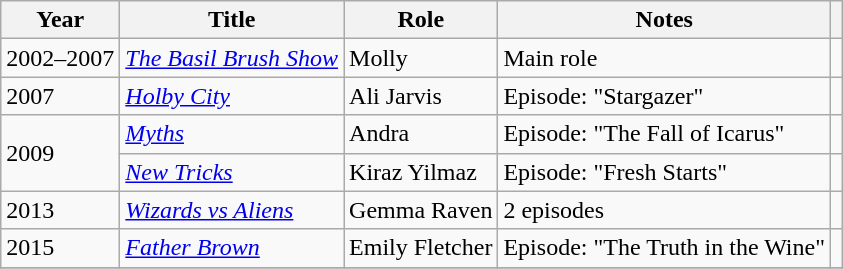<table class="wikitable sortable">
<tr>
<th>Year</th>
<th>Title</th>
<th>Role</th>
<th class="unsortable">Notes</th>
<th class="unsortable"></th>
</tr>
<tr>
<td>2002–2007</td>
<td><em><a href='#'>The Basil Brush Show</a></em></td>
<td>Molly</td>
<td>Main role</td>
<td></td>
</tr>
<tr>
<td>2007</td>
<td><em><a href='#'>Holby City</a></em></td>
<td>Ali Jarvis</td>
<td>Episode: "Stargazer"</td>
<td></td>
</tr>
<tr>
<td rowspan="2">2009</td>
<td><em><a href='#'>Myths</a></em></td>
<td>Andra</td>
<td>Episode: "The Fall of Icarus"</td>
<td></td>
</tr>
<tr>
<td><em><a href='#'>New Tricks</a></em></td>
<td>Kiraz Yilmaz</td>
<td>Episode: "Fresh Starts"</td>
<td></td>
</tr>
<tr>
<td>2013</td>
<td><em><a href='#'>Wizards vs Aliens</a></em></td>
<td>Gemma Raven</td>
<td>2 episodes</td>
<td></td>
</tr>
<tr>
<td>2015</td>
<td><em><a href='#'>Father Brown</a></em></td>
<td>Emily Fletcher</td>
<td>Episode: "The Truth in the Wine"</td>
<td></td>
</tr>
<tr>
</tr>
</table>
